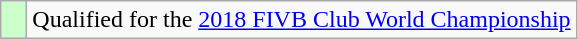<table class="wikitable" style="text-align: left">
<tr>
<td width=10px bgcolor=#CCFFCC></td>
<td>Qualified for the <a href='#'>2018 FIVB Club World Championship</a></td>
</tr>
</table>
